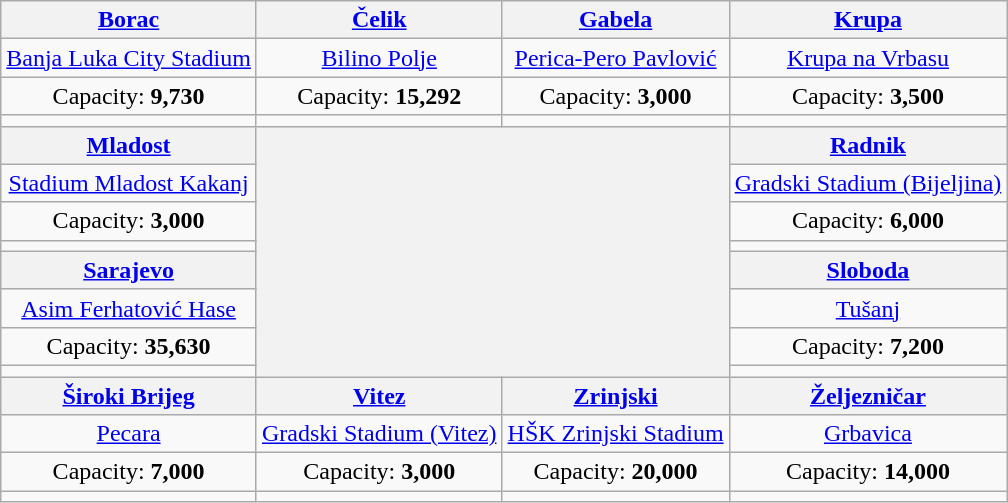<table class="wikitable" style="text-align:center">
<tr>
<th><a href='#'>Borac</a></th>
<th><a href='#'>Čelik</a></th>
<th><a href='#'>Gabela</a></th>
<th><a href='#'>Krupa</a></th>
</tr>
<tr>
<td><a href='#'>Banja Luka City Stadium</a></td>
<td><a href='#'>Bilino Polje</a></td>
<td><a href='#'>Perica-Pero Pavlović</a></td>
<td><a href='#'>Krupa na Vrbasu</a></td>
</tr>
<tr>
<td>Capacity: <strong>9,730</strong></td>
<td>Capacity: <strong>15,292</strong></td>
<td>Capacity: <strong>3,000</strong></td>
<td>Capacity: <strong>3,500</strong></td>
</tr>
<tr>
<td></td>
<td></td>
<td></td>
<td></td>
</tr>
<tr>
<th><a href='#'>Mladost</a></th>
<th rowspan="8" colspan="2"></th>
<th><a href='#'>Radnik</a></th>
</tr>
<tr>
<td><a href='#'>Stadium Mladost Kakanj</a></td>
<td><a href='#'>Gradski Stadium (Bijeljina)</a></td>
</tr>
<tr>
<td>Capacity: <strong>3,000</strong></td>
<td>Capacity: <strong>6,000</strong></td>
</tr>
<tr>
<td></td>
<td></td>
</tr>
<tr>
<th><a href='#'>Sarajevo</a></th>
<th><a href='#'>Sloboda</a></th>
</tr>
<tr>
<td><a href='#'>Asim Ferhatović Hase</a></td>
<td><a href='#'>Tušanj</a></td>
</tr>
<tr>
<td>Capacity: <strong>35,630</strong></td>
<td>Capacity: <strong>7,200</strong></td>
</tr>
<tr>
<td></td>
<td></td>
</tr>
<tr>
<th><a href='#'>Široki Brijeg</a></th>
<th><a href='#'>Vitez</a></th>
<th><a href='#'>Zrinjski</a></th>
<th><a href='#'>Željezničar</a></th>
</tr>
<tr>
<td><a href='#'>Pecara</a></td>
<td><a href='#'>Gradski Stadium (Vitez)</a></td>
<td><a href='#'>HŠK Zrinjski Stadium</a></td>
<td><a href='#'>Grbavica</a></td>
</tr>
<tr>
<td>Capacity: <strong>7,000</strong></td>
<td>Capacity: <strong>3,000</strong></td>
<td>Capacity: <strong>20,000</strong></td>
<td>Capacity: <strong>14,000</strong></td>
</tr>
<tr>
<td></td>
<td></td>
<td></td>
<td></td>
</tr>
</table>
